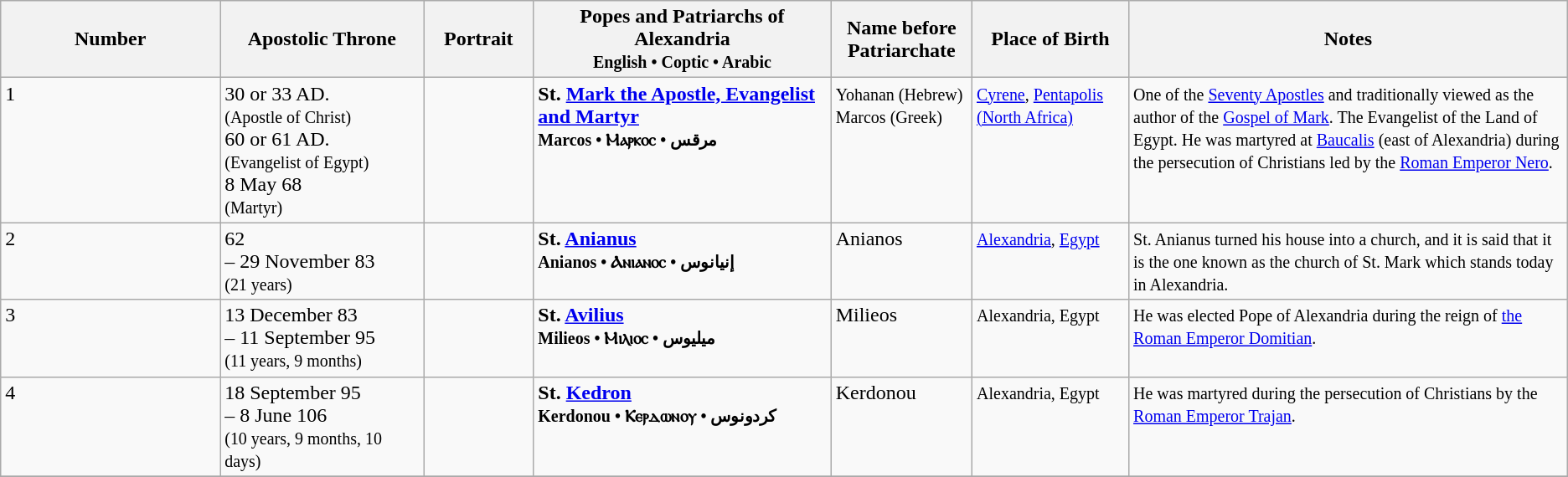<table class="wikitable">
<tr>
<th>Number</th>
<th style="width:13%;">Apostolic Throne</th>
<th style="width:7%;">Portrait</th>
<th style="width:19%;">Popes and Patriarchs of Alexandria<br><small>English • Coptic • Arabic</small></th>
<th style="width:9%;">Name before Patriarchate</th>
<th style="width:10%;">Place of Birth</th>
<th style="width:28%;">Notes</th>
</tr>
<tr valign="top">
<td>1</td>
<td>30 or 33 AD. <br><small>(Apostle of Christ)</small><br> 60 or 61 AD.<br><small>(Evangelist of Egypt)</small><br>8 May 68<br><small>(Martyr)</small></td>
<td></td>
<td><strong>St. <a href='#'>Mark the Apostle, Evangelist and Martyr</a></strong><br><small><strong>Marcos • Ⲙⲁⲣⲕⲟⲥ • مرقس</strong></small></td>
<td><small>Yohanan (Hebrew) <br>Marcos (Greek)</small></td>
<td><small><a href='#'>Cyrene</a>, <a href='#'>Pentapolis (North Africa)</a></small></td>
<td><small>One of the <a href='#'>Seventy Apostles</a> and traditionally viewed as the author of the <a href='#'>Gospel of Mark</a>. The Evangelist of the Land of Egypt. He was martyred at <a href='#'>Baucalis</a> (east of Alexandria) during the persecution of Christians led by the <a href='#'>Roman Emperor Nero</a>.  </small></td>
</tr>
<tr valign="top">
<td>2</td>
<td>62<br>– 29 November 83<br><small>(21 years)</small></td>
<td></td>
<td><strong>St. <a href='#'>Anianus</a></strong><br><small><strong>Anianos • Ⲁⲛⲓⲁⲛⲟⲥ • إنيانوس</strong></small></td>
<td>Anianos</td>
<td><small><a href='#'>Alexandria</a>, <a href='#'>Egypt</a></small></td>
<td><small>St. Anianus turned his house into a church, and it is said that it is the one known as the church of St. Mark which stands today in Alexandria.</small></td>
</tr>
<tr valign="top">
<td>3</td>
<td>13 December 83<br>– 11 September 95<br><small>(11 years, 9 months)</small></td>
<td></td>
<td><strong>St. <a href='#'>Avilius</a></strong><br><small><strong>Milieos • Ⲙⲓⲗⲓⲟⲥ • ميليوس</strong></small></td>
<td>Milieos</td>
<td><small>Alexandria, Egypt</small></td>
<td><small> He was elected Pope of Alexandria during the reign of <a href='#'>the Roman Emperor Domitian</a>.</small></td>
</tr>
<tr valign="top">
<td>4</td>
<td>18 September 95<br>– 8 June 106<br><small>(10 years, 9 months, 10 days)</small></td>
<td></td>
<td><strong>St. <a href='#'>Kedron</a></strong><br><small><strong>Kerdonou • Ⲕⲉⲣⲇⲱⲛⲟⲩ • كردونوس</strong></small></td>
<td>Kerdonou</td>
<td><small>Alexandria, Egypt</small></td>
<td><small>He was martyred during the persecution of Christians by the <a href='#'>Roman Emperor Trajan</a>.</small></td>
</tr>
<tr valign="top">
</tr>
</table>
